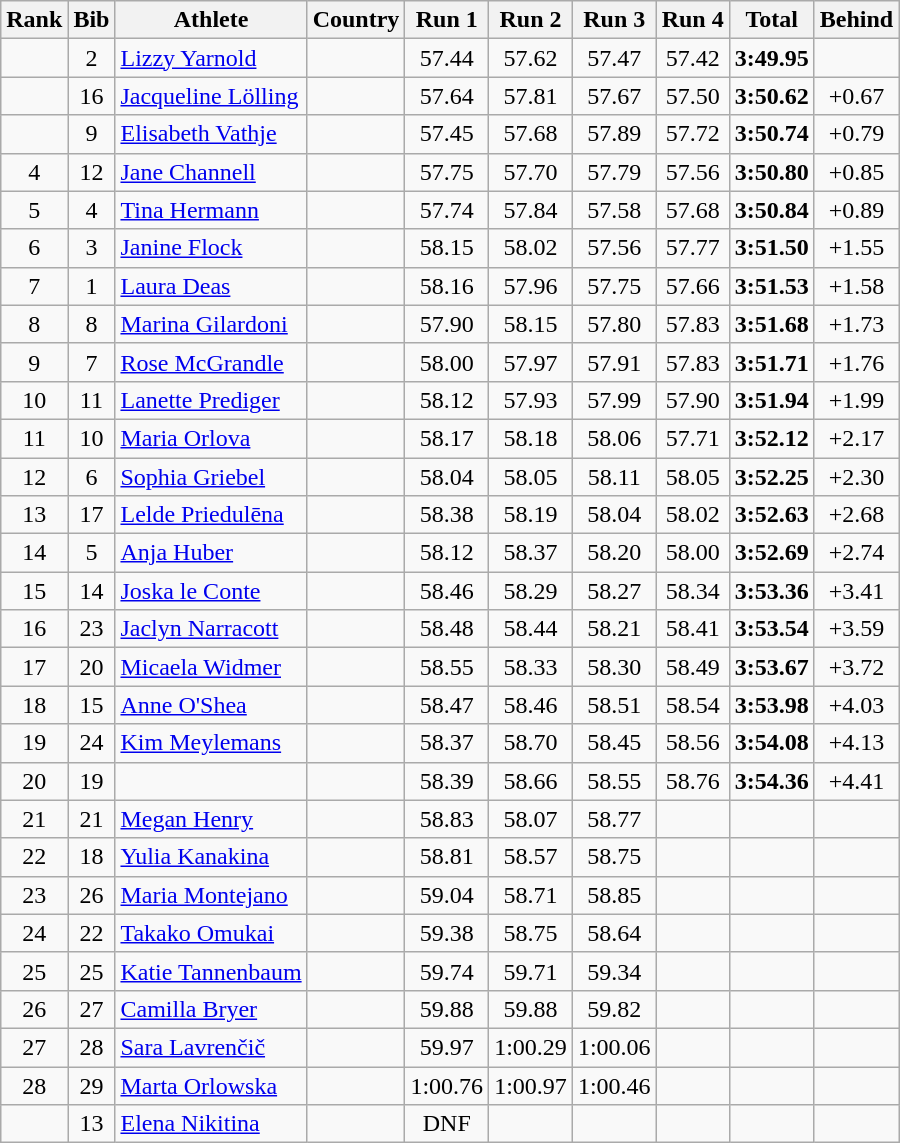<table class="wikitable sortable" style="text-align:center">
<tr>
<th>Rank</th>
<th>Bib</th>
<th>Athlete</th>
<th>Country</th>
<th>Run 1</th>
<th>Run 2</th>
<th>Run 3</th>
<th>Run 4</th>
<th>Total</th>
<th>Behind</th>
</tr>
<tr>
<td></td>
<td>2</td>
<td align=left><a href='#'>Lizzy Yarnold</a></td>
<td align=left></td>
<td>57.44</td>
<td>57.62</td>
<td>57.47</td>
<td>57.42</td>
<td><strong>3:49.95</strong></td>
<td></td>
</tr>
<tr>
<td></td>
<td>16</td>
<td align=left><a href='#'>Jacqueline Lölling</a></td>
<td align=left></td>
<td>57.64</td>
<td>57.81</td>
<td>57.67</td>
<td>57.50</td>
<td><strong>3:50.62</strong></td>
<td>+0.67</td>
</tr>
<tr>
<td></td>
<td>9</td>
<td align=left><a href='#'>Elisabeth Vathje</a></td>
<td align=left></td>
<td>57.45</td>
<td>57.68</td>
<td>57.89</td>
<td>57.72</td>
<td><strong>3:50.74</strong></td>
<td>+0.79</td>
</tr>
<tr>
<td>4</td>
<td>12</td>
<td align=left><a href='#'>Jane Channell</a></td>
<td align=left></td>
<td>57.75</td>
<td>57.70</td>
<td>57.79</td>
<td>57.56</td>
<td><strong>3:50.80</strong></td>
<td>+0.85</td>
</tr>
<tr>
<td>5</td>
<td>4</td>
<td align=left><a href='#'>Tina Hermann</a></td>
<td align=left></td>
<td>57.74</td>
<td>57.84</td>
<td>57.58</td>
<td>57.68</td>
<td><strong>3:50.84</strong></td>
<td>+0.89</td>
</tr>
<tr>
<td>6</td>
<td>3</td>
<td align=left><a href='#'>Janine Flock</a></td>
<td align=left></td>
<td>58.15</td>
<td>58.02</td>
<td>57.56</td>
<td>57.77</td>
<td><strong>3:51.50</strong></td>
<td>+1.55</td>
</tr>
<tr>
<td>7</td>
<td>1</td>
<td align=left><a href='#'>Laura Deas</a></td>
<td align=left></td>
<td>58.16</td>
<td>57.96</td>
<td>57.75</td>
<td>57.66</td>
<td><strong>3:51.53</strong></td>
<td>+1.58</td>
</tr>
<tr>
<td>8</td>
<td>8</td>
<td align=left><a href='#'>Marina Gilardoni</a></td>
<td align=left></td>
<td>57.90</td>
<td>58.15</td>
<td>57.80</td>
<td>57.83</td>
<td><strong>3:51.68</strong></td>
<td>+1.73</td>
</tr>
<tr>
<td>9</td>
<td>7</td>
<td align=left><a href='#'>Rose McGrandle</a></td>
<td align=left></td>
<td>58.00</td>
<td>57.97</td>
<td>57.91</td>
<td>57.83</td>
<td><strong>3:51.71</strong></td>
<td>+1.76</td>
</tr>
<tr>
<td>10</td>
<td>11</td>
<td align=left><a href='#'>Lanette Prediger</a></td>
<td align=left></td>
<td>58.12</td>
<td>57.93</td>
<td>57.99</td>
<td>57.90</td>
<td><strong>3:51.94</strong></td>
<td>+1.99</td>
</tr>
<tr>
<td>11</td>
<td>10</td>
<td align=left><a href='#'>Maria Orlova</a></td>
<td align=left></td>
<td>58.17</td>
<td>58.18</td>
<td>58.06</td>
<td>57.71</td>
<td><strong>3:52.12</strong></td>
<td>+2.17</td>
</tr>
<tr>
<td>12</td>
<td>6</td>
<td align=left><a href='#'>Sophia Griebel</a></td>
<td align=left></td>
<td>58.04</td>
<td>58.05</td>
<td>58.11</td>
<td>58.05</td>
<td><strong>3:52.25</strong></td>
<td>+2.30</td>
</tr>
<tr>
<td>13</td>
<td>17</td>
<td align=left><a href='#'>Lelde Priedulēna</a></td>
<td align=left></td>
<td>58.38</td>
<td>58.19</td>
<td>58.04</td>
<td>58.02</td>
<td><strong>3:52.63</strong></td>
<td>+2.68</td>
</tr>
<tr>
<td>14</td>
<td>5</td>
<td align=left><a href='#'>Anja Huber</a></td>
<td align=left></td>
<td>58.12</td>
<td>58.37</td>
<td>58.20</td>
<td>58.00</td>
<td><strong>3:52.69</strong></td>
<td>+2.74</td>
</tr>
<tr>
<td>15</td>
<td>14</td>
<td align=left><a href='#'>Joska le Conte</a></td>
<td align=left></td>
<td>58.46</td>
<td>58.29</td>
<td>58.27</td>
<td>58.34</td>
<td><strong>3:53.36</strong></td>
<td>+3.41</td>
</tr>
<tr>
<td>16</td>
<td>23</td>
<td align=left><a href='#'>Jaclyn Narracott</a></td>
<td align=left></td>
<td>58.48</td>
<td>58.44</td>
<td>58.21</td>
<td>58.41</td>
<td><strong>3:53.54</strong></td>
<td>+3.59</td>
</tr>
<tr>
<td>17</td>
<td>20</td>
<td align=left><a href='#'>Micaela Widmer</a></td>
<td align=left></td>
<td>58.55</td>
<td>58.33</td>
<td>58.30</td>
<td>58.49</td>
<td><strong>3:53.67</strong></td>
<td>+3.72</td>
</tr>
<tr>
<td>18</td>
<td>15</td>
<td align=left><a href='#'>Anne O'Shea</a></td>
<td align=left></td>
<td>58.47</td>
<td>58.46</td>
<td>58.51</td>
<td>58.54</td>
<td><strong>3:53.98</strong></td>
<td>+4.03</td>
</tr>
<tr>
<td>19</td>
<td>24</td>
<td align=left><a href='#'>Kim Meylemans</a></td>
<td align=left></td>
<td>58.37</td>
<td>58.70</td>
<td>58.45</td>
<td>58.56</td>
<td><strong>3:54.08</strong></td>
<td>+4.13</td>
</tr>
<tr>
<td>20</td>
<td>19</td>
<td align=left></td>
<td align=left></td>
<td>58.39</td>
<td>58.66</td>
<td>58.55</td>
<td>58.76</td>
<td><strong>3:54.36</strong></td>
<td>+4.41</td>
</tr>
<tr>
<td>21</td>
<td>21</td>
<td align=left><a href='#'>Megan Henry</a></td>
<td align=left></td>
<td>58.83</td>
<td>58.07</td>
<td>58.77</td>
<td></td>
<td></td>
<td></td>
</tr>
<tr>
<td>22</td>
<td>18</td>
<td align=left><a href='#'>Yulia Kanakina</a></td>
<td align=left></td>
<td>58.81</td>
<td>58.57</td>
<td>58.75</td>
<td></td>
<td></td>
<td></td>
</tr>
<tr>
<td>23</td>
<td>26</td>
<td align=left><a href='#'>Maria Montejano</a></td>
<td align=left></td>
<td>59.04</td>
<td>58.71</td>
<td>58.85</td>
<td></td>
<td></td>
<td></td>
</tr>
<tr>
<td>24</td>
<td>22</td>
<td align=left><a href='#'>Takako Omukai</a></td>
<td align=left></td>
<td>59.38</td>
<td>58.75</td>
<td>58.64</td>
<td></td>
<td></td>
<td></td>
</tr>
<tr>
<td>25</td>
<td>25</td>
<td align=left><a href='#'>Katie Tannenbaum</a></td>
<td align=left></td>
<td>59.74</td>
<td>59.71</td>
<td>59.34</td>
<td></td>
<td></td>
<td></td>
</tr>
<tr>
<td>26</td>
<td>27</td>
<td align=left><a href='#'>Camilla Bryer</a></td>
<td align=left></td>
<td>59.88</td>
<td>59.88</td>
<td>59.82</td>
<td></td>
<td></td>
<td></td>
</tr>
<tr>
<td>27</td>
<td>28</td>
<td align=left><a href='#'>Sara Lavrenčič</a></td>
<td align=left></td>
<td>59.97</td>
<td>1:00.29</td>
<td>1:00.06</td>
<td></td>
<td></td>
<td></td>
</tr>
<tr>
<td>28</td>
<td>29</td>
<td align=left><a href='#'>Marta Orlowska</a></td>
<td align=left></td>
<td>1:00.76</td>
<td>1:00.97</td>
<td>1:00.46</td>
<td></td>
<td></td>
<td></td>
</tr>
<tr>
<td></td>
<td>13</td>
<td align=left><a href='#'>Elena Nikitina</a></td>
<td align=left></td>
<td>DNF</td>
<td></td>
<td></td>
<td></td>
<td></td>
<td></td>
</tr>
</table>
